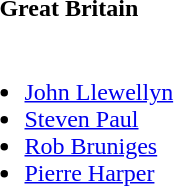<table>
<tr>
<th>Great Britain</th>
</tr>
<tr>
<td><br><ul><li><a href='#'>John Llewellyn</a></li><li><a href='#'>Steven Paul</a></li><li><a href='#'>Rob Bruniges</a></li><li><a href='#'>Pierre Harper</a></li></ul></td>
</tr>
</table>
